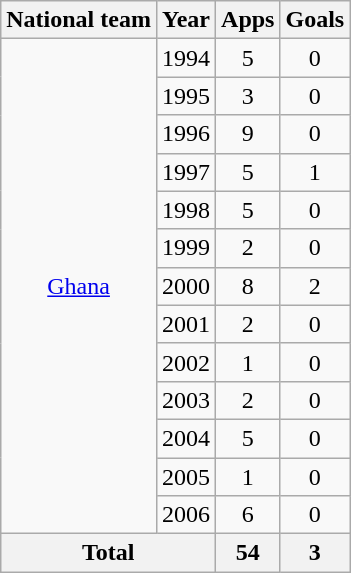<table class="wikitable" style="text-align:center">
<tr>
<th>National team</th>
<th>Year</th>
<th>Apps</th>
<th>Goals</th>
</tr>
<tr>
<td rowspan="13"><a href='#'>Ghana</a></td>
<td>1994</td>
<td>5</td>
<td>0</td>
</tr>
<tr>
<td>1995</td>
<td>3</td>
<td>0</td>
</tr>
<tr>
<td>1996</td>
<td>9</td>
<td>0</td>
</tr>
<tr>
<td>1997</td>
<td>5</td>
<td>1</td>
</tr>
<tr>
<td>1998</td>
<td>5</td>
<td>0</td>
</tr>
<tr>
<td>1999</td>
<td>2</td>
<td>0</td>
</tr>
<tr>
<td>2000</td>
<td>8</td>
<td>2</td>
</tr>
<tr>
<td>2001</td>
<td>2</td>
<td>0</td>
</tr>
<tr>
<td>2002</td>
<td>1</td>
<td>0</td>
</tr>
<tr>
<td>2003</td>
<td>2</td>
<td>0</td>
</tr>
<tr>
<td>2004</td>
<td>5</td>
<td>0</td>
</tr>
<tr>
<td>2005</td>
<td>1</td>
<td>0</td>
</tr>
<tr>
<td>2006</td>
<td>6</td>
<td>0</td>
</tr>
<tr>
<th colspan="2">Total</th>
<th>54</th>
<th>3</th>
</tr>
</table>
